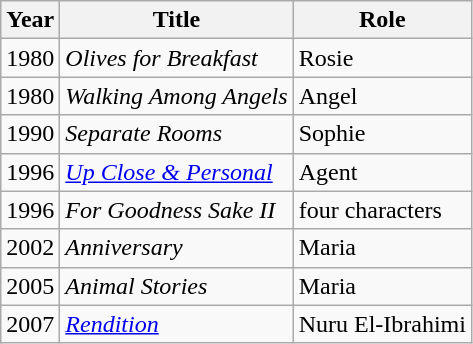<table class="wikitable sortable">
<tr>
<th>Year</th>
<th>Title</th>
<th>Role</th>
</tr>
<tr>
<td>1980</td>
<td><em>Olives for Breakfast</em></td>
<td>Rosie</td>
</tr>
<tr>
<td>1980</td>
<td><em>Walking Among Angels</em></td>
<td>Angel</td>
</tr>
<tr>
<td>1990</td>
<td><em>Separate Rooms</em></td>
<td>Sophie</td>
</tr>
<tr>
<td>1996</td>
<td><em><a href='#'>Up Close & Personal</a></em></td>
<td>Agent</td>
</tr>
<tr>
<td>1996</td>
<td><em>For Goodness Sake II</em></td>
<td>four characters</td>
</tr>
<tr>
<td>2002</td>
<td><em>Anniversary</em></td>
<td>Maria</td>
</tr>
<tr>
<td>2005</td>
<td><em>Animal Stories</em></td>
<td>Maria</td>
</tr>
<tr>
<td>2007</td>
<td><em><a href='#'>Rendition</a></em></td>
<td>Nuru El-Ibrahimi</td>
</tr>
</table>
